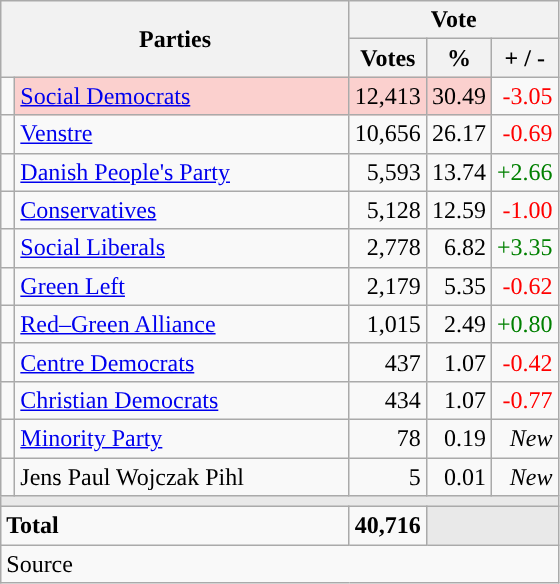<table class="wikitable" style="text-align:right;">
<tr>
<th style="text-align:centre;" rowspan="2" colspan="2" width="225">Parties</th>
<th colspan="3">Vote</th>
</tr>
<tr>
<th width="15">Votes</th>
<th width="15">%</th>
<th width="15">+ / -</th>
</tr>
<tr>
<td width="2" style="color:inherit;background:"></td>
<td bgcolor=#fbd0ce  align="left"><a href='#'>Social Democrats</a></td>
<td bgcolor=#fbd0ce>12,413</td>
<td bgcolor=#fbd0ce>30.49</td>
<td style=color:red;>-3.05</td>
</tr>
<tr>
<td width="2" style="color:inherit;background:"></td>
<td align="left"><a href='#'>Venstre</a></td>
<td>10,656</td>
<td>26.17</td>
<td style=color:red;>-0.69</td>
</tr>
<tr>
<td width="2" style="color:inherit;background:"></td>
<td align="left"><a href='#'>Danish People's Party</a></td>
<td>5,593</td>
<td>13.74</td>
<td style=color:green;>+2.66</td>
</tr>
<tr>
<td width="2" style="color:inherit;background:"></td>
<td align="left"><a href='#'>Conservatives</a></td>
<td>5,128</td>
<td>12.59</td>
<td style=color:red;>-1.00</td>
</tr>
<tr>
<td width="2" style="color:inherit;background:"></td>
<td align="left"><a href='#'>Social Liberals</a></td>
<td>2,778</td>
<td>6.82</td>
<td style=color:green;>+3.35</td>
</tr>
<tr>
<td width="2" style="color:inherit;background:"></td>
<td align="left"><a href='#'>Green Left</a></td>
<td>2,179</td>
<td>5.35</td>
<td style=color:red;>-0.62</td>
</tr>
<tr>
<td width="2" style="color:inherit;background:"></td>
<td align="left"><a href='#'>Red–Green Alliance</a></td>
<td>1,015</td>
<td>2.49</td>
<td style=color:green;>+0.80</td>
</tr>
<tr>
<td width="2" style="color:inherit;background:"></td>
<td align="left"><a href='#'>Centre Democrats</a></td>
<td>437</td>
<td>1.07</td>
<td style=color:red;>-0.42</td>
</tr>
<tr>
<td width="2" style="color:inherit;background:"></td>
<td align="left"><a href='#'>Christian Democrats</a></td>
<td>434</td>
<td>1.07</td>
<td style=color:red;>-0.77</td>
</tr>
<tr>
<td width="2" style="color:inherit;background:"></td>
<td align="left"><a href='#'>Minority Party</a></td>
<td>78</td>
<td>0.19</td>
<td><em>New</em></td>
</tr>
<tr>
<td width="2" style="color:inherit;background:"></td>
<td align="left">Jens Paul Wojczak Pihl</td>
<td>5</td>
<td>0.01</td>
<td><em>New</em></td>
</tr>
<tr>
<td colspan="7" bgcolor="#E9E9E9"></td>
</tr>
<tr>
<td align="left" colspan="2"><strong>Total</strong></td>
<td><strong>40,716</strong></td>
<td bgcolor="#E9E9E9" colspan="2"></td>
</tr>
<tr>
<td align="left" colspan="6">Source</td>
</tr>
</table>
